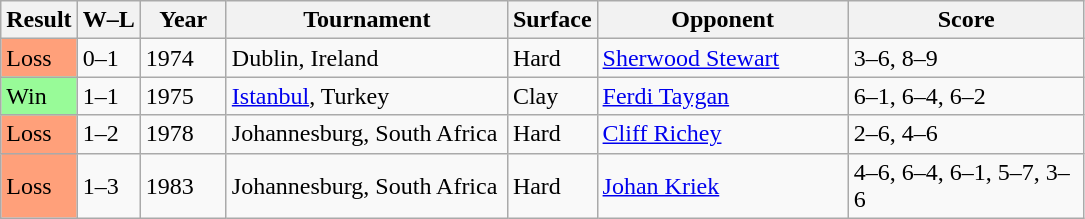<table class="sortable wikitable">
<tr>
<th style="width:40px">Result</th>
<th class="unsortable">W–L</th>
<th style="width:50px">Year</th>
<th style="width:180px">Tournament</th>
<th style="width:50px">Surface</th>
<th style="width:160px">Opponent</th>
<th style="width:150px" class="unsortable">Score</th>
</tr>
<tr>
<td style="background:#ffa07a;">Loss</td>
<td>0–1</td>
<td>1974</td>
<td>Dublin, Ireland</td>
<td>Hard</td>
<td> <a href='#'>Sherwood Stewart</a></td>
<td>3–6, 8–9</td>
</tr>
<tr>
<td style="background:#98fb98;">Win</td>
<td>1–1</td>
<td>1975</td>
<td><a href='#'>Istanbul</a>, Turkey</td>
<td>Clay</td>
<td> <a href='#'>Ferdi Taygan</a></td>
<td>6–1, 6–4, 6–2</td>
</tr>
<tr>
<td style="background:#ffa07a;">Loss</td>
<td>1–2</td>
<td>1978</td>
<td>Johannesburg, South Africa</td>
<td>Hard</td>
<td> <a href='#'>Cliff Richey</a></td>
<td>2–6, 4–6</td>
</tr>
<tr>
<td style="background:#ffa07a;">Loss</td>
<td>1–3</td>
<td>1983</td>
<td>Johannesburg, South Africa</td>
<td>Hard</td>
<td> <a href='#'>Johan Kriek</a></td>
<td>4–6, 6–4, 6–1, 5–7, 3–6</td>
</tr>
</table>
